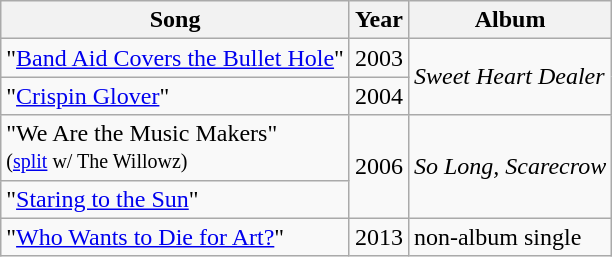<table class="wikitable">
<tr>
<th>Song</th>
<th>Year</th>
<th>Album</th>
</tr>
<tr>
<td>"<a href='#'>Band Aid Covers the Bullet Hole</a>"</td>
<td>2003</td>
<td rowspan="2"><em>Sweet Heart Dealer</em></td>
</tr>
<tr>
<td>"<a href='#'>Crispin Glover</a>"</td>
<td>2004</td>
</tr>
<tr>
<td>"We Are the Music Makers"<br><small>(<a href='#'>split</a> w/ The Willowz)</small></td>
<td rowspan="2">2006</td>
<td rowspan="2"><em>So Long, Scarecrow</em></td>
</tr>
<tr>
<td>"<a href='#'>Staring to the Sun</a>"</td>
</tr>
<tr>
<td>"<a href='#'>Who Wants to Die for Art?</a>"</td>
<td>2013</td>
<td>non-album single</td>
</tr>
</table>
